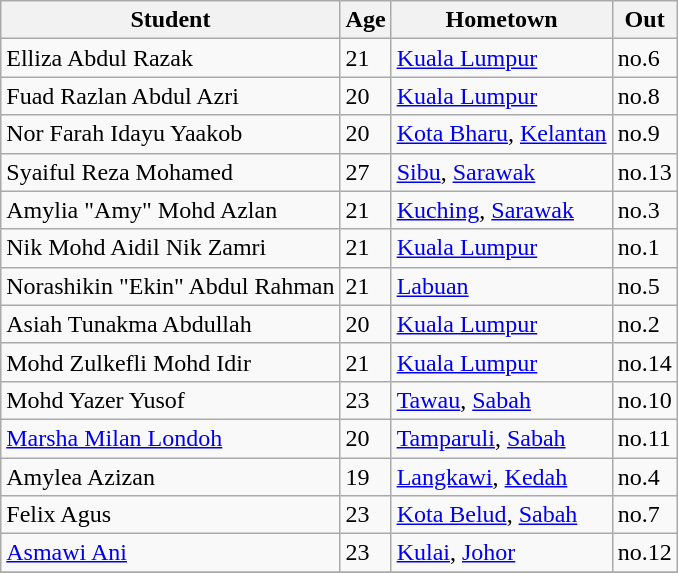<table class="wikitable">
<tr>
<th>Student</th>
<th>Age</th>
<th>Hometown</th>
<th>Out</th>
</tr>
<tr>
<td>Elliza Abdul Razak</td>
<td>21</td>
<td><a href='#'>Kuala Lumpur</a></td>
<td>no.6</td>
</tr>
<tr>
<td>Fuad Razlan Abdul Azri</td>
<td>20</td>
<td><a href='#'>Kuala Lumpur</a></td>
<td>no.8</td>
</tr>
<tr>
<td>Nor Farah Idayu Yaakob</td>
<td>20</td>
<td><a href='#'>Kota Bharu</a>, <a href='#'>Kelantan</a></td>
<td>no.9</td>
</tr>
<tr>
<td>Syaiful Reza Mohamed</td>
<td>27</td>
<td><a href='#'>Sibu</a>, <a href='#'>Sarawak</a></td>
<td>no.13</td>
</tr>
<tr>
<td>Amylia "Amy" Mohd Azlan</td>
<td>21</td>
<td><a href='#'>Kuching</a>, <a href='#'>Sarawak</a></td>
<td>no.3</td>
</tr>
<tr>
<td>Nik Mohd Aidil Nik Zamri</td>
<td>21</td>
<td><a href='#'>Kuala Lumpur</a></td>
<td>no.1</td>
</tr>
<tr>
<td>Norashikin "Ekin" Abdul Rahman</td>
<td>21</td>
<td><a href='#'>Labuan</a></td>
<td>no.5</td>
</tr>
<tr>
<td>Asiah Tunakma Abdullah</td>
<td>20</td>
<td><a href='#'>Kuala Lumpur</a></td>
<td>no.2</td>
</tr>
<tr>
<td>Mohd Zulkefli Mohd Idir</td>
<td>21</td>
<td><a href='#'>Kuala Lumpur</a></td>
<td>no.14</td>
</tr>
<tr>
<td>Mohd Yazer Yusof</td>
<td>23</td>
<td><a href='#'>Tawau</a>, <a href='#'>Sabah</a></td>
<td>no.10</td>
</tr>
<tr>
<td><a href='#'>Marsha Milan Londoh</a></td>
<td>20</td>
<td><a href='#'>Tamparuli</a>, <a href='#'>Sabah</a></td>
<td>no.11</td>
</tr>
<tr>
<td>Amylea Azizan</td>
<td>19</td>
<td><a href='#'>Langkawi</a>, <a href='#'>Kedah</a></td>
<td>no.4</td>
</tr>
<tr>
<td>Felix Agus</td>
<td>23</td>
<td><a href='#'>Kota Belud</a>, <a href='#'>Sabah</a></td>
<td>no.7</td>
</tr>
<tr>
<td><a href='#'>Asmawi Ani</a></td>
<td>23</td>
<td><a href='#'>Kulai</a>, <a href='#'>Johor</a></td>
<td>no.12</td>
</tr>
<tr>
</tr>
</table>
